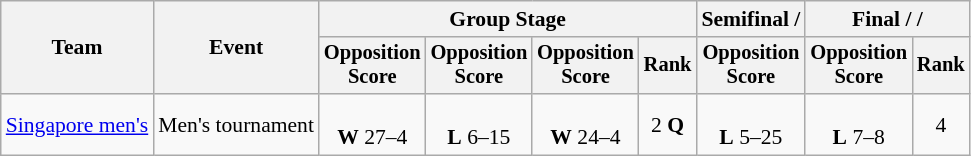<table class="wikitable" style="font-size:90%;text-align:center">
<tr>
<th rowspan="2">Team</th>
<th rowspan="2">Event</th>
<th colspan="4">Group Stage</th>
<th>Semifinal / </th>
<th colspan="2">Final /  / </th>
</tr>
<tr style="font-size:95%">
<th>Opposition<br>Score</th>
<th>Opposition<br>Score</th>
<th>Opposition<br>Score</th>
<th>Rank</th>
<th>Opposition<br>Score</th>
<th>Opposition<br>Score</th>
<th>Rank</th>
</tr>
<tr>
<td align="left"><a href='#'>Singapore men's</a></td>
<td align="left">Men's tournament</td>
<td><br><strong>W</strong> 27–4</td>
<td><br><strong>L</strong> 6–15</td>
<td><br><strong>W</strong> 24–4</td>
<td>2 <strong>Q</strong></td>
<td><br><strong>L</strong> 5–25</td>
<td><br><strong>L</strong> 7–8</td>
<td>4</td>
</tr>
</table>
